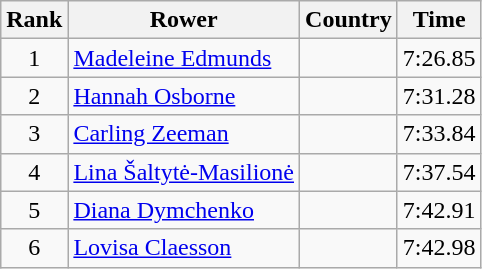<table class="wikitable" style="text-align:center">
<tr>
<th>Rank</th>
<th>Rower</th>
<th>Country</th>
<th>Time</th>
</tr>
<tr>
<td>1</td>
<td align="left"><a href='#'>Madeleine Edmunds</a></td>
<td align="left"></td>
<td>7:26.85</td>
</tr>
<tr>
<td>2</td>
<td align="left"><a href='#'>Hannah Osborne</a></td>
<td align="left"></td>
<td>7:31.28</td>
</tr>
<tr>
<td>3</td>
<td align="left"><a href='#'>Carling Zeeman</a></td>
<td align="left"></td>
<td>7:33.84</td>
</tr>
<tr>
<td>4</td>
<td align="left"><a href='#'>Lina Šaltytė-Masilionė</a></td>
<td align="left"></td>
<td>7:37.54</td>
</tr>
<tr>
<td>5</td>
<td align="left"><a href='#'>Diana Dymchenko</a></td>
<td align="left"></td>
<td>7:42.91</td>
</tr>
<tr>
<td>6</td>
<td align="left"><a href='#'>Lovisa Claesson</a></td>
<td align="left"></td>
<td>7:42.98</td>
</tr>
</table>
